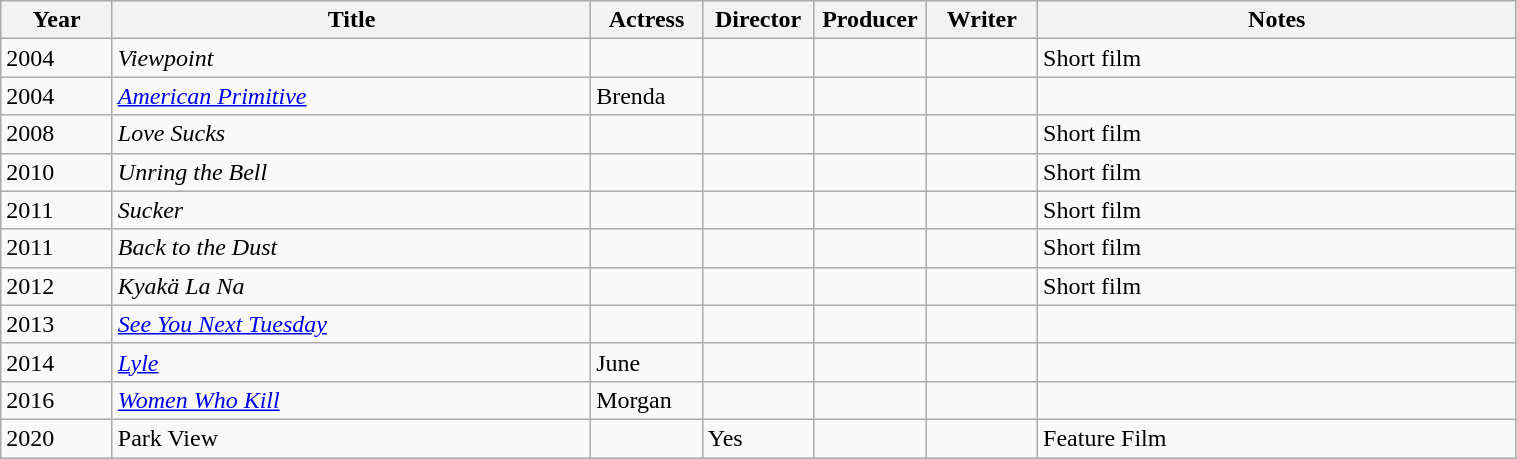<table class="wikitable" style="width:80%;" "text-align:center;">
<tr>
<th style="width:7%;">Year</th>
<th style="width:30%;">Title</th>
<th style="width:7%;">Actress</th>
<th style="width:7%;">Director</th>
<th style="width:7%;">Producer</th>
<th style="width:7%;">Writer</th>
<th style="width:30%;">Notes</th>
</tr>
<tr>
<td>2004</td>
<td><em>Viewpoint</em></td>
<td></td>
<td></td>
<td></td>
<td></td>
<td>Short film</td>
</tr>
<tr>
<td>2004</td>
<td><em><a href='#'>American Primitive</a></em></td>
<td>Brenda</td>
<td></td>
<td></td>
<td></td>
<td></td>
</tr>
<tr>
<td>2008</td>
<td><em>Love Sucks</em></td>
<td></td>
<td></td>
<td></td>
<td></td>
<td>Short film</td>
</tr>
<tr>
<td>2010</td>
<td><em>Unring the Bell</em></td>
<td></td>
<td></td>
<td></td>
<td></td>
<td>Short film</td>
</tr>
<tr>
<td>2011</td>
<td><em>Sucker</em></td>
<td></td>
<td></td>
<td></td>
<td></td>
<td>Short film</td>
</tr>
<tr>
<td>2011</td>
<td><em>Back to the Dust</em></td>
<td></td>
<td></td>
<td></td>
<td></td>
<td>Short film</td>
</tr>
<tr>
<td>2012</td>
<td><em>Kyakä La Na</em></td>
<td></td>
<td></td>
<td></td>
<td></td>
<td>Short film</td>
</tr>
<tr>
<td>2013</td>
<td><em><a href='#'>See You Next Tuesday</a></em></td>
<td></td>
<td></td>
<td></td>
<td></td>
<td></td>
</tr>
<tr>
<td>2014</td>
<td><em><a href='#'>Lyle</a></em></td>
<td>June</td>
<td></td>
<td></td>
<td></td>
<td></td>
</tr>
<tr>
<td>2016</td>
<td><em><a href='#'>Women Who Kill</a></em></td>
<td>Morgan</td>
<td></td>
<td></td>
<td></td>
<td></td>
</tr>
<tr>
<td>2020</td>
<td>Park View</td>
<td></td>
<td>Yes</td>
<td></td>
<td></td>
<td>Feature Film</td>
</tr>
</table>
